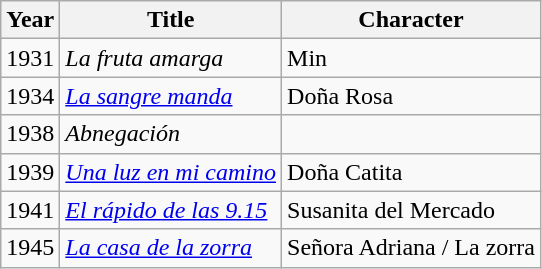<table class="wikitable">
<tr>
<th>Year</th>
<th>Title</th>
<th>Character</th>
</tr>
<tr>
<td>1931</td>
<td><em>La fruta amarga</em></td>
<td>Min</td>
</tr>
<tr>
<td>1934</td>
<td><em><a href='#'>La sangre manda</a></em></td>
<td>Doña Rosa</td>
</tr>
<tr>
<td>1938</td>
<td><em>Abnegación</em></td>
<td></td>
</tr>
<tr>
<td>1939</td>
<td><em><a href='#'>Una luz en mi camino</a></em></td>
<td>Doña Catita</td>
</tr>
<tr>
<td>1941</td>
<td><em><a href='#'>El rápido de las 9.15</a></em></td>
<td>Susanita del Mercado</td>
</tr>
<tr>
<td>1945</td>
<td><em><a href='#'>La casa de la zorra</a></em></td>
<td>Señora Adriana / La zorra</td>
</tr>
</table>
